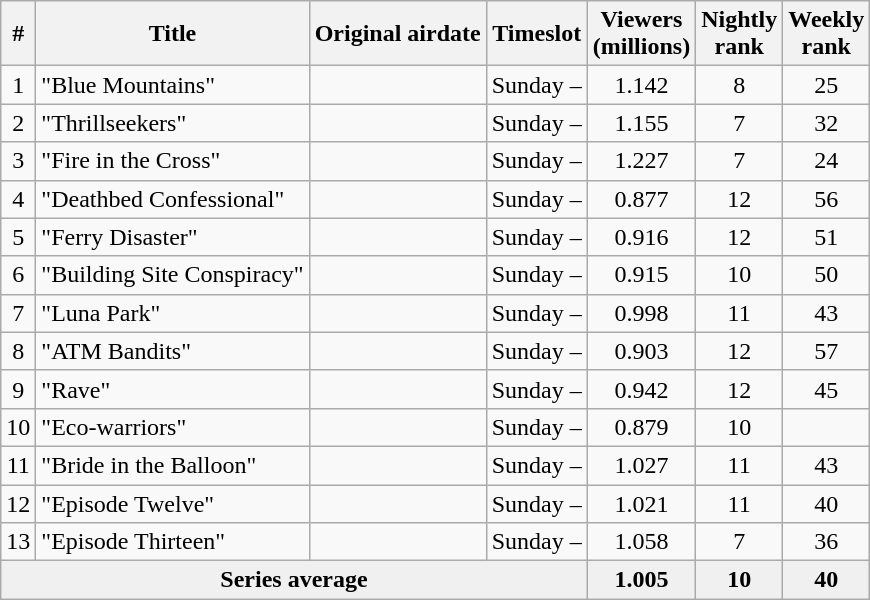<table class="wikitable sortable" style="text-align:center">
<tr>
<th>#</th>
<th>Title</th>
<th>Original airdate</th>
<th>Timeslot</th>
<th>Viewers<br>(millions)</th>
<th>Nightly<br>rank</th>
<th>Weekly<br>rank</th>
</tr>
<tr>
<td>1</td>
<td style="text-align:left">"Blue Mountains"</td>
<td></td>
<td>Sunday –</td>
<td>1.142</td>
<td>8</td>
<td>25</td>
</tr>
<tr>
<td>2</td>
<td style="text-align:left">"Thrillseekers"</td>
<td></td>
<td>Sunday –</td>
<td>1.155</td>
<td>7</td>
<td>32</td>
</tr>
<tr>
<td>3</td>
<td style="text-align:left">"Fire in the Cross"</td>
<td></td>
<td>Sunday –</td>
<td>1.227</td>
<td>7</td>
<td>24</td>
</tr>
<tr>
<td>4</td>
<td style="text-align:left">"Deathbed Confessional"</td>
<td></td>
<td>Sunday –</td>
<td>0.877</td>
<td>12</td>
<td>56</td>
</tr>
<tr>
<td>5</td>
<td style="text-align:left">"Ferry Disaster"</td>
<td></td>
<td>Sunday –</td>
<td>0.916</td>
<td>12</td>
<td>51</td>
</tr>
<tr>
<td>6</td>
<td style="text-align:left">"Building Site Conspiracy"</td>
<td></td>
<td>Sunday –</td>
<td>0.915</td>
<td>10</td>
<td>50</td>
</tr>
<tr>
<td>7</td>
<td style="text-align:left">"Luna Park"</td>
<td></td>
<td>Sunday –</td>
<td>0.998</td>
<td>11</td>
<td>43</td>
</tr>
<tr>
<td>8</td>
<td style="text-align:left">"ATM Bandits"</td>
<td></td>
<td>Sunday –</td>
<td>0.903</td>
<td>12</td>
<td>57</td>
</tr>
<tr>
<td>9</td>
<td style="text-align:left">"Rave"</td>
<td></td>
<td>Sunday –</td>
<td>0.942</td>
<td>12</td>
<td>45</td>
</tr>
<tr>
<td>10</td>
<td style="text-align:left">"Eco-warriors"</td>
<td></td>
<td>Sunday –</td>
<td>0.879</td>
<td>10</td>
<td></td>
</tr>
<tr>
<td>11</td>
<td style="text-align:left">"Bride in the Balloon"</td>
<td></td>
<td>Sunday –</td>
<td>1.027</td>
<td>11</td>
<td>43</td>
</tr>
<tr>
<td>12</td>
<td style="text-align:left">"Episode Twelve"</td>
<td></td>
<td>Sunday –</td>
<td>1.021</td>
<td>11</td>
<td>40</td>
</tr>
<tr>
<td>13</td>
<td style="text-align:left">"Episode Thirteen"</td>
<td></td>
<td>Sunday –</td>
<td>1.058</td>
<td>7</td>
<td>36</td>
</tr>
<tr class="sortbottom" style="font-weight:bold; background:#f0f0f0">
<td colspan=4>Series average</td>
<td>1.005</td>
<td>10</td>
<td>40</td>
</tr>
</table>
